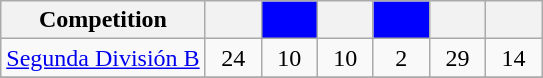<table class="wikitable" style="text-align:center">
<tr>
<th>Competition</th>
<th width=30></th>
<th width=30 style="color:#FFFFFF; background:#0000FF"></th>
<th width=30></th>
<th width=30 style="color:#FFFFFF; background:#0000FF"></th>
<th width=30></th>
<th width=30></th>
</tr>
<tr>
<td><a href='#'>Segunda División B</a></td>
<td>24</td>
<td>10</td>
<td>10</td>
<td>2</td>
<td>29</td>
<td>14</td>
</tr>
<tr>
</tr>
</table>
